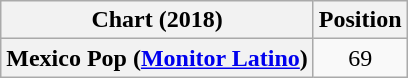<table class="wikitable plainrowheaders" style="text-align:center">
<tr>
<th scope="col">Chart (2018)</th>
<th scope="col">Position</th>
</tr>
<tr>
<th scope="row">Mexico Pop (<a href='#'>Monitor Latino</a>)</th>
<td>69</td>
</tr>
</table>
